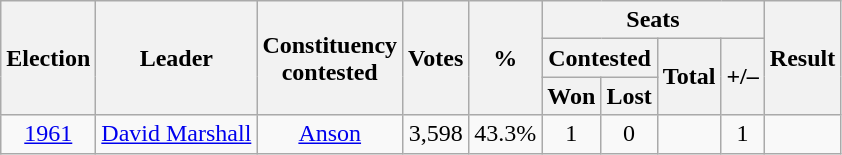<table class=wikitable style="text-align: center;">
<tr>
<th rowspan=3>Election</th>
<th rowspan=3>Leader</th>
<th rowspan=3>Constituency<br>contested</th>
<th rowspan=3>Votes</th>
<th rowspan=3>%</th>
<th colspan=4>Seats</th>
<th rowspan=3>Result</th>
</tr>
<tr>
<th colspan=2>Contested</th>
<th rowspan=2>Total</th>
<th rowspan=2>+/–</th>
</tr>
<tr>
<th>Won</th>
<th>Lost</th>
</tr>
<tr>
<td><a href='#'>1961</a></td>
<td><a href='#'>David Marshall</a></td>
<td><a href='#'>Anson</a></td>
<td>3,598</td>
<td>43.3%</td>
<td>1</td>
<td>0</td>
<td></td>
<td> 1</td>
<td></td>
</tr>
</table>
